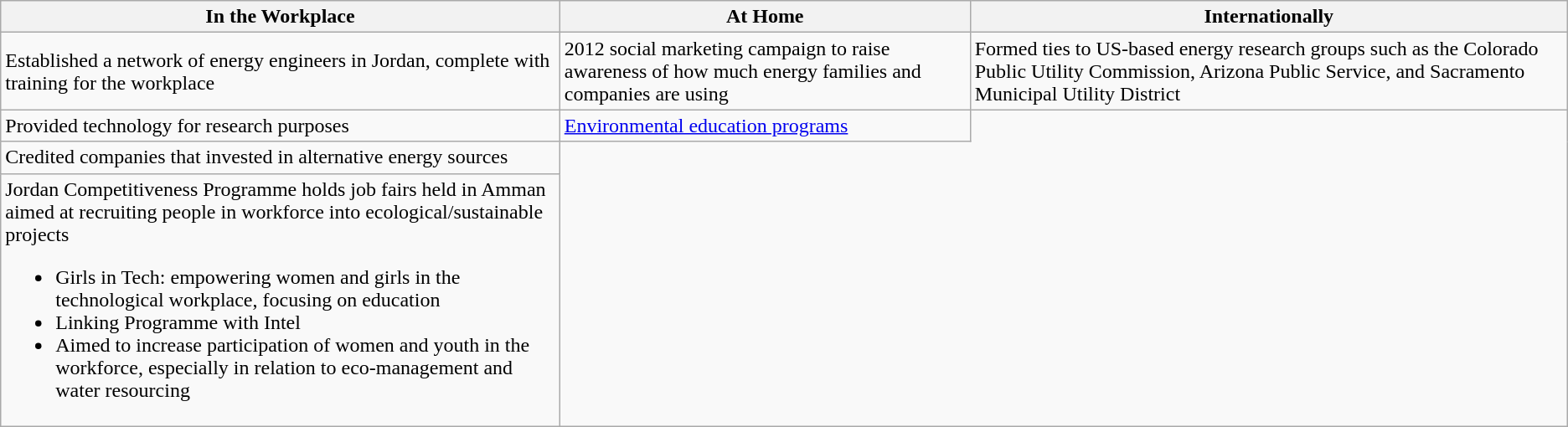<table class="wikitable" border="1">
<tr>
<th>In the Workplace</th>
<th>At Home</th>
<th>Internationally</th>
</tr>
<tr>
<td>Established a network of energy engineers in Jordan, complete with training for the workplace </td>
<td>2012 social marketing campaign to raise awareness of how much energy families and companies are using </td>
<td>Formed ties to US-based energy research groups such as the Colorado Public Utility Commission, Arizona Public Service, and Sacramento Municipal Utility District </td>
</tr>
<tr>
<td>Provided technology for research purposes </td>
<td><a href='#'>Environmental education programs</a></td>
</tr>
<tr>
<td>Credited companies that invested in alternative energy sources </td>
</tr>
<tr>
<td>Jordan Competitiveness Programme holds job fairs held in Amman aimed at recruiting people in workforce into ecological/sustainable projects <br><ul><li>Girls in Tech: empowering women and girls in the technological workplace, focusing on education</li><li>Linking Programme with Intel</li><li>Aimed to increase participation of women and youth in the workforce, especially in relation to eco-management and water resourcing</li></ul></td>
</tr>
</table>
